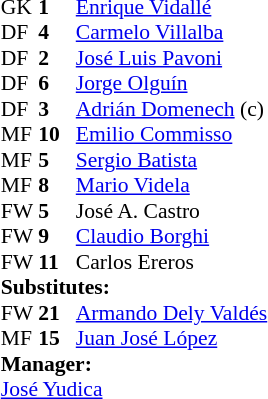<table cellspacing="0" cellpadding="0" style="font-size:90%; margin:0.2em auto;">
<tr>
<th width="25"></th>
<th width="25"></th>
</tr>
<tr>
<td>GK</td>
<td><strong>1</strong></td>
<td> <a href='#'>Enrique Vidallé</a></td>
</tr>
<tr>
<td>DF</td>
<td><strong>4</strong></td>
<td> <a href='#'>Carmelo Villalba</a></td>
</tr>
<tr>
<td>DF</td>
<td><strong>2</strong></td>
<td> <a href='#'>José Luis Pavoni</a></td>
</tr>
<tr>
<td>DF</td>
<td><strong>6</strong></td>
<td> <a href='#'>Jorge Olguín</a></td>
</tr>
<tr>
<td>DF</td>
<td><strong>3</strong></td>
<td> <a href='#'>Adrián Domenech</a> (c)</td>
</tr>
<tr>
<td>MF</td>
<td><strong>10</strong></td>
<td> <a href='#'>Emilio Commisso</a></td>
</tr>
<tr>
<td>MF</td>
<td><strong>5</strong></td>
<td> <a href='#'>Sergio Batista</a></td>
</tr>
<tr>
<td>MF</td>
<td><strong>8</strong></td>
<td> <a href='#'>Mario Videla</a></td>
</tr>
<tr>
<td>FW</td>
<td><strong>5</strong></td>
<td> José A. Castro</td>
<td></td>
<td></td>
</tr>
<tr>
<td>FW</td>
<td><strong>9</strong></td>
<td> <a href='#'>Claudio Borghi</a></td>
</tr>
<tr>
<td>FW</td>
<td><strong>11</strong></td>
<td> Carlos Ereros</td>
<td></td>
<td></td>
</tr>
<tr>
<td colspan=3><strong>Substitutes:</strong></td>
</tr>
<tr>
<td>FW</td>
<td><strong>21</strong></td>
<td> <a href='#'>Armando Dely Valdés</a></td>
<td></td>
<td></td>
</tr>
<tr>
<td>MF</td>
<td><strong>15</strong></td>
<td> <a href='#'>Juan José López</a></td>
<td></td>
<td></td>
</tr>
<tr>
<td colspan=3><strong>Manager:</strong></td>
</tr>
<tr>
<td colspan=4> <a href='#'>José Yudica</a></td>
</tr>
</table>
